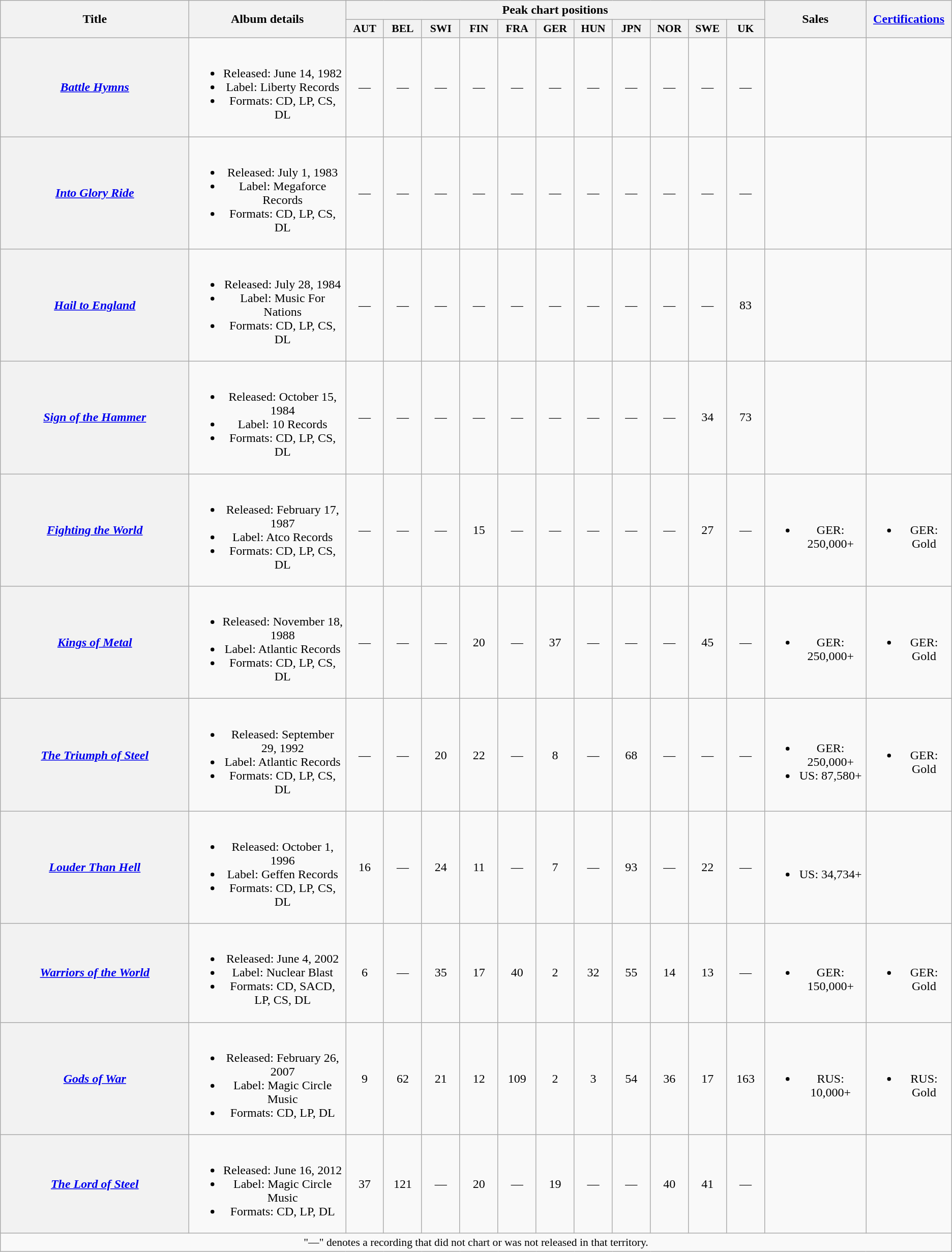<table class="wikitable plainrowheaders" style="text-align:center;">
<tr>
<th scope="col" rowspan="2" style="width:15em;">Title</th>
<th scope="col" rowspan="2">Album details</th>
<th scope="col" colspan="11">Peak chart positions</th>
<th scope="col" rowspan="2">Sales</th>
<th scope="col" rowspan="2"><a href='#'>Certifications</a></th>
</tr>
<tr>
<th scope="col" style="width:3em;font-size:90%;">AUT<br></th>
<th scope="col" style="width:3em;font-size:90%;">BEL<br></th>
<th scope="col" style="width:3em;font-size:90%;">SWI<br></th>
<th scope="col" style="width:3em;font-size:90%;">FIN<br></th>
<th scope="col" style="width:3em;font-size:90%;">FRA<br></th>
<th scope="col" style="width:3em;font-size:90%;">GER<br></th>
<th scope="col" style="width:3em;font-size:90%;">HUN<br></th>
<th scope="col" style="width:3em;font-size:90%;">JPN<br></th>
<th scope="col" style="width:3em;font-size:90%;">NOR<br></th>
<th scope="col" style="width:3em;font-size:90%;">SWE<br></th>
<th scope="col" style="width:3em;font-size:90%;">UK<br></th>
</tr>
<tr>
<th scope="row"><em><a href='#'>Battle Hymns</a></em></th>
<td><br><ul><li>Released: June 14, 1982</li><li>Label: Liberty Records</li><li>Formats: CD, LP, CS, DL</li></ul></td>
<td>—</td>
<td>—</td>
<td>—</td>
<td>—</td>
<td>—</td>
<td>—</td>
<td>—</td>
<td>—</td>
<td>—</td>
<td>—</td>
<td>—</td>
<td></td>
<td></td>
</tr>
<tr>
<th scope="row"><em><a href='#'>Into Glory Ride</a></em></th>
<td><br><ul><li>Released: July 1, 1983</li><li>Label: Megaforce Records</li><li>Formats: CD, LP, CS, DL</li></ul></td>
<td>—</td>
<td>—</td>
<td>—</td>
<td>—</td>
<td>—</td>
<td>—</td>
<td>—</td>
<td>—</td>
<td>—</td>
<td>—</td>
<td>—</td>
<td></td>
<td></td>
</tr>
<tr>
<th scope="row"><em><a href='#'>Hail to England</a></em></th>
<td><br><ul><li>Released: July 28, 1984</li><li>Label: Music For Nations</li><li>Formats: CD, LP, CS, DL</li></ul></td>
<td>—</td>
<td>—</td>
<td>—</td>
<td>—</td>
<td>—</td>
<td>—</td>
<td>—</td>
<td>—</td>
<td>—</td>
<td>—</td>
<td>83</td>
<td></td>
<td></td>
</tr>
<tr>
<th scope="row"><em><a href='#'>Sign of the Hammer</a></em></th>
<td><br><ul><li>Released: October 15, 1984</li><li>Label: 10 Records</li><li>Formats: CD, LP, CS, DL</li></ul></td>
<td>—</td>
<td>—</td>
<td>—</td>
<td>—</td>
<td>—</td>
<td>—</td>
<td>—</td>
<td>—</td>
<td>—</td>
<td>34</td>
<td>73</td>
<td></td>
<td></td>
</tr>
<tr>
<th scope="row"><em><a href='#'>Fighting the World</a></em></th>
<td><br><ul><li>Released: February 17, 1987</li><li>Label: Atco Records</li><li>Formats: CD, LP, CS, DL</li></ul></td>
<td>—</td>
<td>—</td>
<td>—</td>
<td>15</td>
<td>—</td>
<td>—</td>
<td>—</td>
<td>—</td>
<td>—</td>
<td>27</td>
<td>—</td>
<td><br><ul><li>GER: 250,000+</li></ul></td>
<td><br><ul><li>GER: Gold</li></ul></td>
</tr>
<tr>
<th scope="row"><em><a href='#'>Kings of Metal</a></em></th>
<td><br><ul><li>Released: November 18, 1988</li><li>Label: Atlantic Records</li><li>Formats: CD, LP, CS, DL</li></ul></td>
<td>—</td>
<td>—</td>
<td>—</td>
<td>20</td>
<td>—</td>
<td>37</td>
<td>—</td>
<td>—</td>
<td>—</td>
<td>45</td>
<td>—</td>
<td><br><ul><li>GER: 250,000+</li></ul></td>
<td><br><ul><li>GER: Gold</li></ul></td>
</tr>
<tr>
<th scope="row"><em><a href='#'>The Triumph of Steel</a></em></th>
<td><br><ul><li>Released: September 29, 1992</li><li>Label: Atlantic Records</li><li>Formats: CD, LP, CS, DL</li></ul></td>
<td>—</td>
<td>—</td>
<td>20</td>
<td>22</td>
<td>—</td>
<td>8</td>
<td>—</td>
<td>68</td>
<td>—</td>
<td>—</td>
<td>—</td>
<td><br><ul><li>GER: 250,000+</li><li>US: 87,580+</li></ul></td>
<td><br><ul><li>GER: Gold</li></ul></td>
</tr>
<tr>
<th scope="row"><em><a href='#'>Louder Than Hell</a></em></th>
<td><br><ul><li>Released: October 1, 1996</li><li>Label: Geffen Records</li><li>Formats: CD, LP, CS, DL</li></ul></td>
<td>16</td>
<td>—</td>
<td>24</td>
<td>11</td>
<td>—</td>
<td>7</td>
<td>—</td>
<td>93</td>
<td>—</td>
<td>22</td>
<td>—</td>
<td><br><ul><li>US: 34,734+</li></ul></td>
<td></td>
</tr>
<tr>
<th scope="row"><em><a href='#'>Warriors of the World</a></em></th>
<td><br><ul><li>Released: June 4, 2002</li><li>Label: Nuclear Blast</li><li>Formats: CD, SACD, LP, CS, DL</li></ul></td>
<td>6</td>
<td>—</td>
<td>35</td>
<td>17</td>
<td>40</td>
<td>2</td>
<td>32</td>
<td>55</td>
<td>14</td>
<td>13</td>
<td>—</td>
<td><br><ul><li>GER: 150,000+</li></ul></td>
<td><br><ul><li>GER: Gold</li></ul></td>
</tr>
<tr>
<th scope="row"><em><a href='#'>Gods of War</a></em></th>
<td><br><ul><li>Released: February 26, 2007</li><li>Label: Magic Circle Music</li><li>Formats: CD, LP, DL</li></ul></td>
<td>9</td>
<td>62</td>
<td>21</td>
<td>12</td>
<td>109</td>
<td>2</td>
<td>3</td>
<td>54</td>
<td>36</td>
<td>17</td>
<td>163</td>
<td><br><ul><li>RUS: 10,000+</li></ul></td>
<td><br><ul><li>RUS: Gold</li></ul></td>
</tr>
<tr>
<th scope="row"><em><a href='#'>The Lord of Steel</a></em></th>
<td><br><ul><li>Released: June 16, 2012</li><li>Label: Magic Circle Music</li><li>Formats: CD, LP, DL</li></ul></td>
<td>37</td>
<td>121</td>
<td>—</td>
<td>20</td>
<td>—</td>
<td>19</td>
<td>—</td>
<td>—</td>
<td>40</td>
<td>41</td>
<td>—</td>
<td></td>
<td></td>
</tr>
<tr>
<td colspan="25" style="font-size:90%">"—" denotes a recording that did not chart or was not released in that territory.</td>
</tr>
</table>
